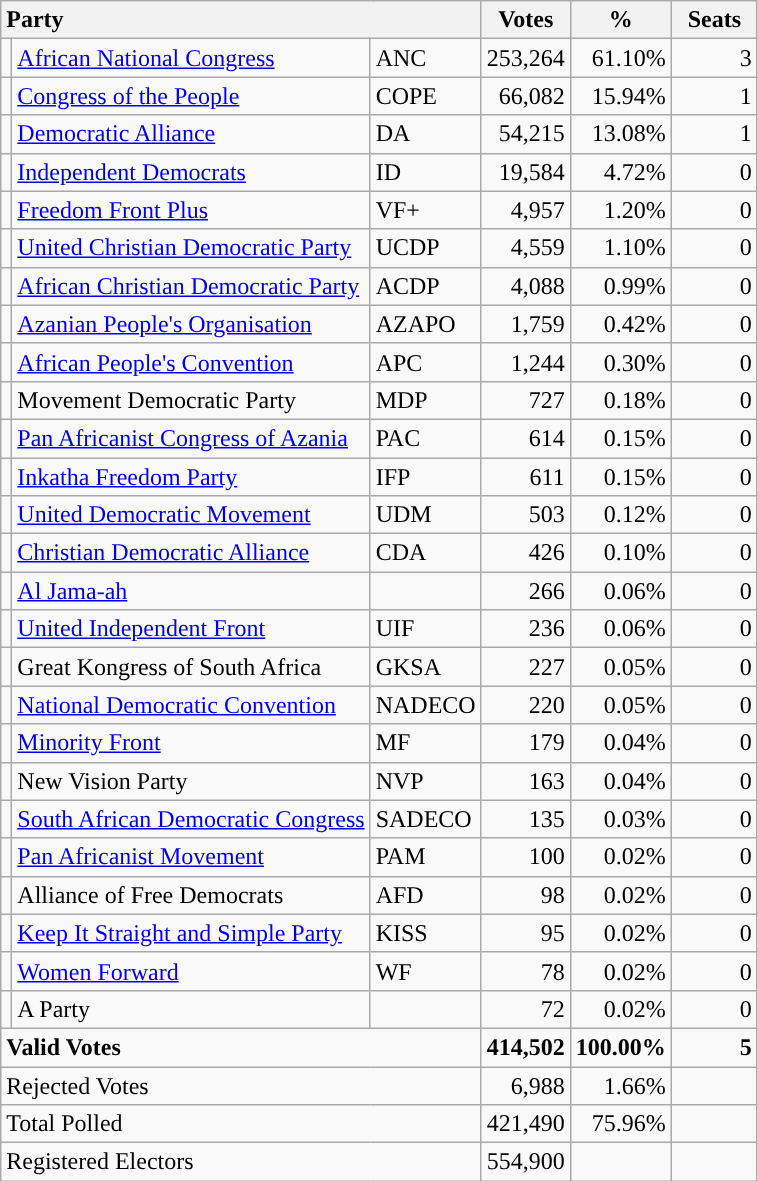<table class="wikitable" border="1" style="text-align:right;">
<tr>
<th style="text-align:left;" colspan=3>Party</th>
<th align=center width="50">Votes</th>
<th align=center width="50">%</th>
<th align=center width="50">Seats</th>
</tr>
<tr>
<td style="background:"></td>
<td align=left><a href='#'>African National Congress</a></td>
<td align=left>ANC</td>
<td>253,264</td>
<td>61.10%</td>
<td>3</td>
</tr>
<tr>
<td style="background:"></td>
<td align=left><a href='#'>Congress of the People</a></td>
<td align=left>COPE</td>
<td>66,082</td>
<td>15.94%</td>
<td>1</td>
</tr>
<tr>
<td style="background:"></td>
<td align=left><a href='#'>Democratic Alliance</a></td>
<td align=left>DA</td>
<td>54,215</td>
<td>13.08%</td>
<td>1</td>
</tr>
<tr>
<td style="background:"></td>
<td align=left><a href='#'>Independent Democrats</a></td>
<td align=left>ID</td>
<td>19,584</td>
<td>4.72%</td>
<td>0</td>
</tr>
<tr>
<td style="background:"></td>
<td align=left><a href='#'>Freedom Front Plus</a></td>
<td align=left>VF+</td>
<td>4,957</td>
<td>1.20%</td>
<td>0</td>
</tr>
<tr>
<td style="background:"></td>
<td align=left><a href='#'>United Christian Democratic Party</a></td>
<td align=left>UCDP</td>
<td>4,559</td>
<td>1.10%</td>
<td>0</td>
</tr>
<tr>
<td style="background:"></td>
<td align=left><a href='#'>African Christian Democratic Party</a></td>
<td align=left>ACDP</td>
<td>4,088</td>
<td>0.99%</td>
<td>0</td>
</tr>
<tr>
<td style="background:"></td>
<td align=left><a href='#'>Azanian People's Organisation</a></td>
<td align=left>AZAPO</td>
<td>1,759</td>
<td>0.42%</td>
<td>0</td>
</tr>
<tr>
<td style="background:"></td>
<td align=left><a href='#'>African People's Convention</a></td>
<td align=left>APC</td>
<td>1,244</td>
<td>0.30%</td>
<td>0</td>
</tr>
<tr>
<td></td>
<td align=left>Movement Democratic Party</td>
<td align=left>MDP</td>
<td>727</td>
<td>0.18%</td>
<td>0</td>
</tr>
<tr>
<td style="background:"></td>
<td align=left><a href='#'>Pan Africanist Congress of Azania</a></td>
<td align=left>PAC</td>
<td>614</td>
<td>0.15%</td>
<td>0</td>
</tr>
<tr>
<td style="background:"></td>
<td align=left><a href='#'>Inkatha Freedom Party</a></td>
<td align=left>IFP</td>
<td>611</td>
<td>0.15%</td>
<td>0</td>
</tr>
<tr>
<td style="background:"></td>
<td align=left><a href='#'>United Democratic Movement</a></td>
<td align=left>UDM</td>
<td>503</td>
<td>0.12%</td>
<td>0</td>
</tr>
<tr>
<td style="background:"></td>
<td align=left><a href='#'>Christian Democratic Alliance</a></td>
<td align=left>CDA</td>
<td>426</td>
<td>0.10%</td>
<td>0</td>
</tr>
<tr>
<td style="background:"></td>
<td align=left><a href='#'>Al Jama-ah</a></td>
<td align=left></td>
<td>266</td>
<td>0.06%</td>
<td>0</td>
</tr>
<tr>
<td style="background:"></td>
<td align=left><a href='#'>United Independent Front</a></td>
<td align=left>UIF</td>
<td>236</td>
<td>0.06%</td>
<td>0</td>
</tr>
<tr>
<td></td>
<td align=left>Great Kongress of South Africa</td>
<td align=left>GKSA</td>
<td>227</td>
<td>0.05%</td>
<td>0</td>
</tr>
<tr>
<td style="background:"></td>
<td align=left><a href='#'>National Democratic Convention</a></td>
<td align=left>NADECO</td>
<td>220</td>
<td>0.05%</td>
<td>0</td>
</tr>
<tr>
<td style="background:"></td>
<td align=left><a href='#'>Minority Front</a></td>
<td align=left>MF</td>
<td>179</td>
<td>0.04%</td>
<td>0</td>
</tr>
<tr>
<td></td>
<td align=left>New Vision Party</td>
<td align=left>NVP</td>
<td>163</td>
<td>0.04%</td>
<td>0</td>
</tr>
<tr>
<td></td>
<td align=left><a href='#'>South African Democratic Congress</a></td>
<td align=left>SADECO</td>
<td>135</td>
<td>0.03%</td>
<td>0</td>
</tr>
<tr>
<td style="background:"></td>
<td align=left><a href='#'>Pan Africanist Movement</a></td>
<td align=left>PAM</td>
<td>100</td>
<td>0.02%</td>
<td>0</td>
</tr>
<tr>
<td></td>
<td align=left>Alliance of Free Democrats</td>
<td align=left>AFD</td>
<td>98</td>
<td>0.02%</td>
<td>0</td>
</tr>
<tr>
<td style="background:"></td>
<td align=left><a href='#'>Keep It Straight and Simple Party</a></td>
<td align=left>KISS</td>
<td>95</td>
<td>0.02%</td>
<td>0</td>
</tr>
<tr>
<td style="background:"></td>
<td align=left><a href='#'>Women Forward</a></td>
<td align=left>WF</td>
<td>78</td>
<td>0.02%</td>
<td>0</td>
</tr>
<tr>
<td></td>
<td align=left>A Party</td>
<td align=left></td>
<td>72</td>
<td>0.02%</td>
<td>0</td>
</tr>
<tr style="font-weight:bold">
<td align=left colspan=3>Valid Votes</td>
<td>414,502</td>
<td>100.00%</td>
<td>5</td>
</tr>
<tr>
<td align=left colspan=3>Rejected Votes</td>
<td>6,988</td>
<td>1.66%</td>
<td></td>
</tr>
<tr>
<td align=left colspan=3>Total Polled</td>
<td>421,490</td>
<td>75.96%</td>
<td></td>
</tr>
<tr>
<td align=left colspan=3>Registered Electors</td>
<td>554,900</td>
<td></td>
<td></td>
</tr>
</table>
